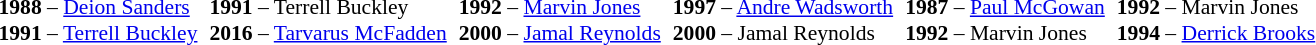<table cellpadding="3" style="font-size:.9em">
<tr>
</tr>
<tr>
</tr>
<tr style="vertical-align:top;">
<td><strong>1988</strong> – <a href='#'>Deion Sanders</a><br><strong>1991</strong> – <a href='#'>Terrell Buckley</a></td>
<td><strong>1991</strong> – Terrell Buckley<br><strong>2016</strong> – <a href='#'>Tarvarus McFadden</a></td>
<td><strong>1992</strong> – <a href='#'>Marvin Jones</a><br><strong>2000</strong> – <a href='#'>Jamal Reynolds</a></td>
<td><strong>1997</strong> – <a href='#'>Andre Wadsworth</a><br><strong>2000</strong> – Jamal Reynolds</td>
<td><strong>1987</strong> – <a href='#'>Paul McGowan</a><br><strong>1992</strong> – Marvin Jones</td>
<td><strong>1992</strong> – Marvin Jones<br><strong>1994</strong> – <a href='#'>Derrick Brooks</a></td>
</tr>
</table>
